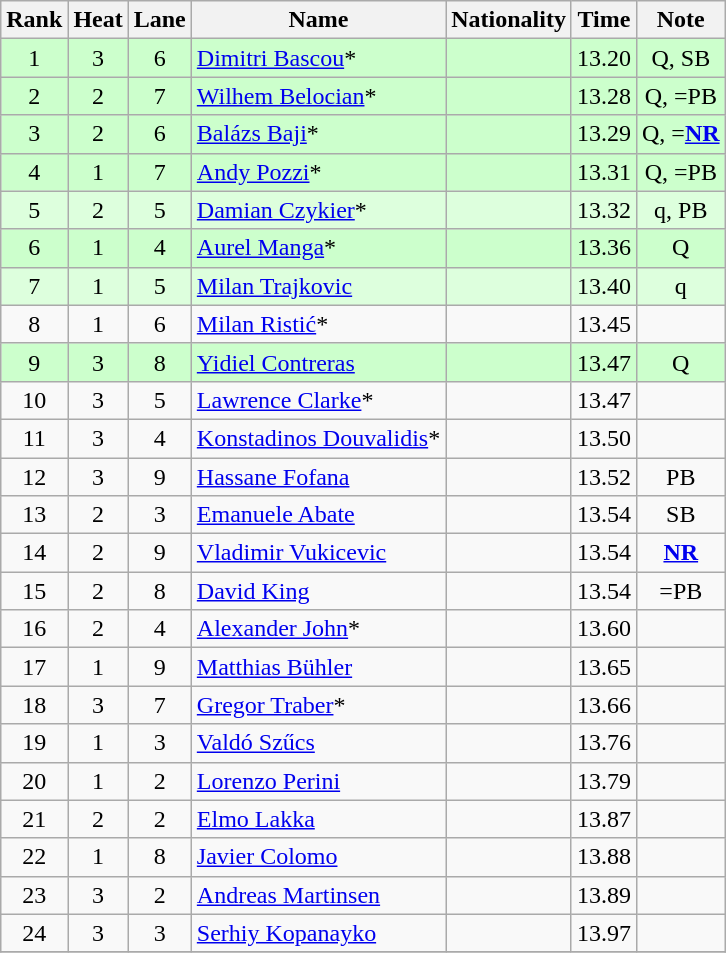<table class="wikitable sortable" style="text-align:center">
<tr>
<th>Rank</th>
<th>Heat</th>
<th>Lane</th>
<th>Name</th>
<th>Nationality</th>
<th>Time</th>
<th>Note</th>
</tr>
<tr bgcolor=ccffcc>
<td>1</td>
<td>3</td>
<td>6</td>
<td align=left><a href='#'>Dimitri Bascou</a>*</td>
<td align=left></td>
<td>13.20</td>
<td>Q, SB</td>
</tr>
<tr bgcolor=ccffcc>
<td>2</td>
<td>2</td>
<td>7</td>
<td align=left><a href='#'>Wilhem Belocian</a>*</td>
<td align=left></td>
<td>13.28</td>
<td>Q, =PB</td>
</tr>
<tr bgcolor=ccffcc>
<td>3</td>
<td>2</td>
<td>6</td>
<td align=left><a href='#'>Balázs Baji</a>*</td>
<td align=left></td>
<td>13.29</td>
<td>Q, =<strong><a href='#'>NR</a></strong></td>
</tr>
<tr bgcolor=ccffcc>
<td>4</td>
<td>1</td>
<td>7</td>
<td align=left><a href='#'>Andy Pozzi</a>*</td>
<td align=left></td>
<td>13.31</td>
<td>Q, =PB</td>
</tr>
<tr bgcolor=ddffdd>
<td>5</td>
<td>2</td>
<td>5</td>
<td align=left><a href='#'>Damian Czykier</a>*</td>
<td align=left></td>
<td>13.32</td>
<td>q, PB</td>
</tr>
<tr bgcolor=ccffcc>
<td>6</td>
<td>1</td>
<td>4</td>
<td align=left><a href='#'>Aurel Manga</a>*</td>
<td align=left></td>
<td>13.36</td>
<td>Q</td>
</tr>
<tr bgcolor=ddffdd>
<td>7</td>
<td>1</td>
<td>5</td>
<td align=left><a href='#'>Milan Trajkovic</a></td>
<td align=left></td>
<td>13.40</td>
<td>q</td>
</tr>
<tr>
<td>8</td>
<td>1</td>
<td>6</td>
<td align=left><a href='#'>Milan Ristić</a>*</td>
<td align=left></td>
<td>13.45</td>
<td></td>
</tr>
<tr bgcolor=ccffcc>
<td>9</td>
<td>3</td>
<td>8</td>
<td align=left><a href='#'>Yidiel Contreras</a></td>
<td align=left></td>
<td>13.47</td>
<td>Q</td>
</tr>
<tr>
<td>10</td>
<td>3</td>
<td>5</td>
<td align=left><a href='#'>Lawrence Clarke</a>*</td>
<td align=left></td>
<td>13.47</td>
<td></td>
</tr>
<tr>
<td>11</td>
<td>3</td>
<td>4</td>
<td align=left><a href='#'>Konstadinos Douvalidis</a>*</td>
<td align=left></td>
<td>13.50</td>
<td></td>
</tr>
<tr>
<td>12</td>
<td>3</td>
<td>9</td>
<td align=left><a href='#'>Hassane Fofana</a></td>
<td align=left></td>
<td>13.52</td>
<td>PB</td>
</tr>
<tr>
<td>13</td>
<td>2</td>
<td>3</td>
<td align=left><a href='#'>Emanuele Abate</a></td>
<td align=left></td>
<td>13.54</td>
<td>SB</td>
</tr>
<tr>
<td>14</td>
<td>2</td>
<td>9</td>
<td align=left><a href='#'>Vladimir Vukicevic</a></td>
<td align=left></td>
<td>13.54</td>
<td><strong><a href='#'>NR</a></strong></td>
</tr>
<tr>
<td>15</td>
<td>2</td>
<td>8</td>
<td align=left><a href='#'>David King</a></td>
<td align=left></td>
<td>13.54</td>
<td>=PB</td>
</tr>
<tr>
<td>16</td>
<td>2</td>
<td>4</td>
<td align=left><a href='#'>Alexander John</a>*</td>
<td align=left></td>
<td>13.60</td>
<td></td>
</tr>
<tr>
<td>17</td>
<td>1</td>
<td>9</td>
<td align=left><a href='#'>Matthias Bühler</a></td>
<td align=left></td>
<td>13.65</td>
<td></td>
</tr>
<tr>
<td>18</td>
<td>3</td>
<td>7</td>
<td align=left><a href='#'>Gregor Traber</a>*</td>
<td align=left></td>
<td>13.66</td>
<td></td>
</tr>
<tr>
<td>19</td>
<td>1</td>
<td>3</td>
<td align=left><a href='#'>Valdó Szűcs</a></td>
<td align=left></td>
<td>13.76</td>
<td></td>
</tr>
<tr>
<td>20</td>
<td>1</td>
<td>2</td>
<td align=left><a href='#'>Lorenzo Perini</a></td>
<td align=left></td>
<td>13.79</td>
<td></td>
</tr>
<tr>
<td>21</td>
<td>2</td>
<td>2</td>
<td align=left><a href='#'>Elmo Lakka</a></td>
<td align=left></td>
<td>13.87</td>
<td></td>
</tr>
<tr>
<td>22</td>
<td>1</td>
<td>8</td>
<td align=left><a href='#'>Javier Colomo</a></td>
<td align=left></td>
<td>13.88</td>
<td></td>
</tr>
<tr>
<td>23</td>
<td>3</td>
<td>2</td>
<td align=left><a href='#'>Andreas Martinsen</a></td>
<td align=left></td>
<td>13.89</td>
<td></td>
</tr>
<tr>
<td>24</td>
<td>3</td>
<td>3</td>
<td align=left><a href='#'>Serhiy Kopanayko</a></td>
<td align=left></td>
<td>13.97</td>
<td></td>
</tr>
<tr>
</tr>
</table>
